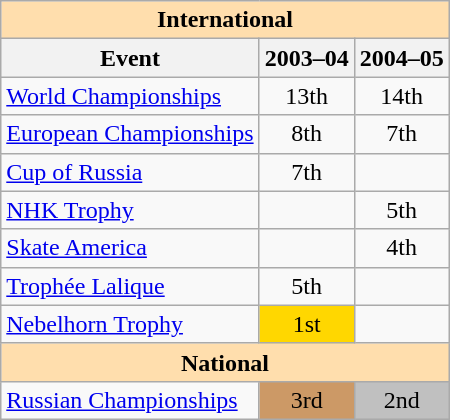<table class="wikitable" style="text-align:center">
<tr>
<th style="background-color: #ffdead; " colspan=3 align=center>International</th>
</tr>
<tr>
<th>Event</th>
<th>2003–04</th>
<th>2004–05</th>
</tr>
<tr>
<td align=left><a href='#'>World Championships</a></td>
<td>13th</td>
<td>14th</td>
</tr>
<tr>
<td align=left><a href='#'>European Championships</a></td>
<td>8th</td>
<td>7th</td>
</tr>
<tr>
<td align=left> <a href='#'>Cup of Russia</a></td>
<td>7th</td>
<td></td>
</tr>
<tr>
<td align=left> <a href='#'>NHK Trophy</a></td>
<td></td>
<td>5th</td>
</tr>
<tr>
<td align=left> <a href='#'>Skate America</a></td>
<td></td>
<td>4th</td>
</tr>
<tr>
<td align=left> <a href='#'>Trophée Lalique</a></td>
<td>5th</td>
<td></td>
</tr>
<tr>
<td align=left><a href='#'>Nebelhorn Trophy</a></td>
<td bgcolor=gold>1st</td>
<td></td>
</tr>
<tr>
<th style="background-color: #ffdead; " colspan=3 align=center>National</th>
</tr>
<tr>
<td align=left><a href='#'>Russian Championships</a></td>
<td bgcolor=cc9966>3rd</td>
<td bgcolor=silver>2nd</td>
</tr>
</table>
